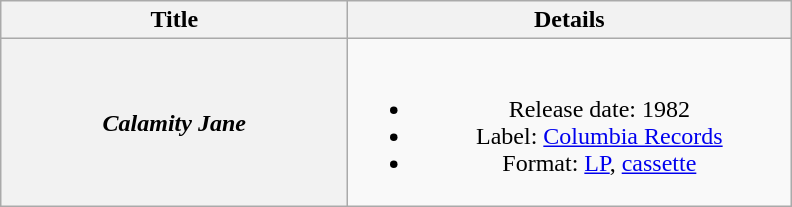<table class="wikitable plainrowheaders" style="text-align:center;">
<tr>
<th style="width:14em;">Title</th>
<th style="width:18em;">Details</th>
</tr>
<tr>
<th scope="row"><em>Calamity Jane</em></th>
<td><br><ul><li>Release date: 1982</li><li>Label: <a href='#'>Columbia Records</a></li><li>Format: <a href='#'>LP</a>, <a href='#'>cassette</a></li></ul></td>
</tr>
</table>
